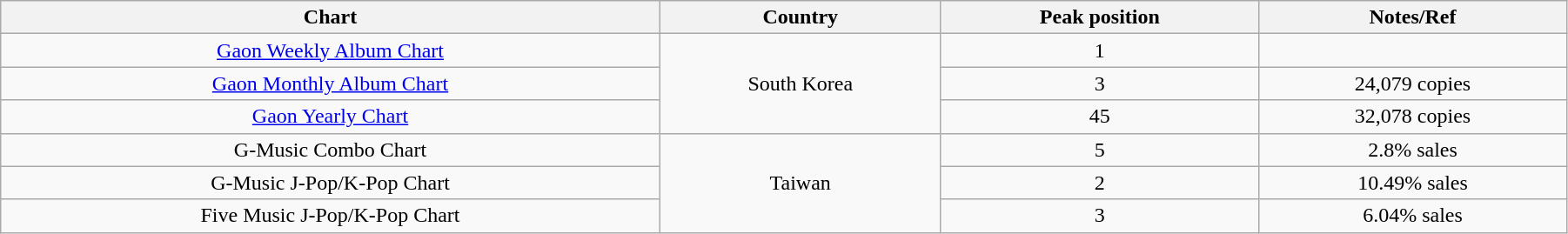<table class="wikitable" style="text-align:center; width:95%">
<tr>
<th>Chart</th>
<th>Country</th>
<th>Peak position</th>
<th>Notes/Ref</th>
</tr>
<tr>
<td><a href='#'>Gaon Weekly Album Chart</a></td>
<td rowspan=3>South Korea</td>
<td>1</td>
<td></td>
</tr>
<tr>
<td><a href='#'>Gaon Monthly Album Chart</a></td>
<td>3</td>
<td>24,079 copies</td>
</tr>
<tr>
<td><a href='#'>Gaon Yearly Chart</a></td>
<td>45</td>
<td>32,078 copies</td>
</tr>
<tr>
<td>G-Music Combo Chart</td>
<td rowspan=3>Taiwan</td>
<td>5</td>
<td>2.8% sales</td>
</tr>
<tr>
<td>G-Music J-Pop/K-Pop Chart</td>
<td>2</td>
<td>10.49% sales</td>
</tr>
<tr>
<td>Five Music J-Pop/K-Pop Chart</td>
<td>3</td>
<td>6.04% sales</td>
</tr>
</table>
